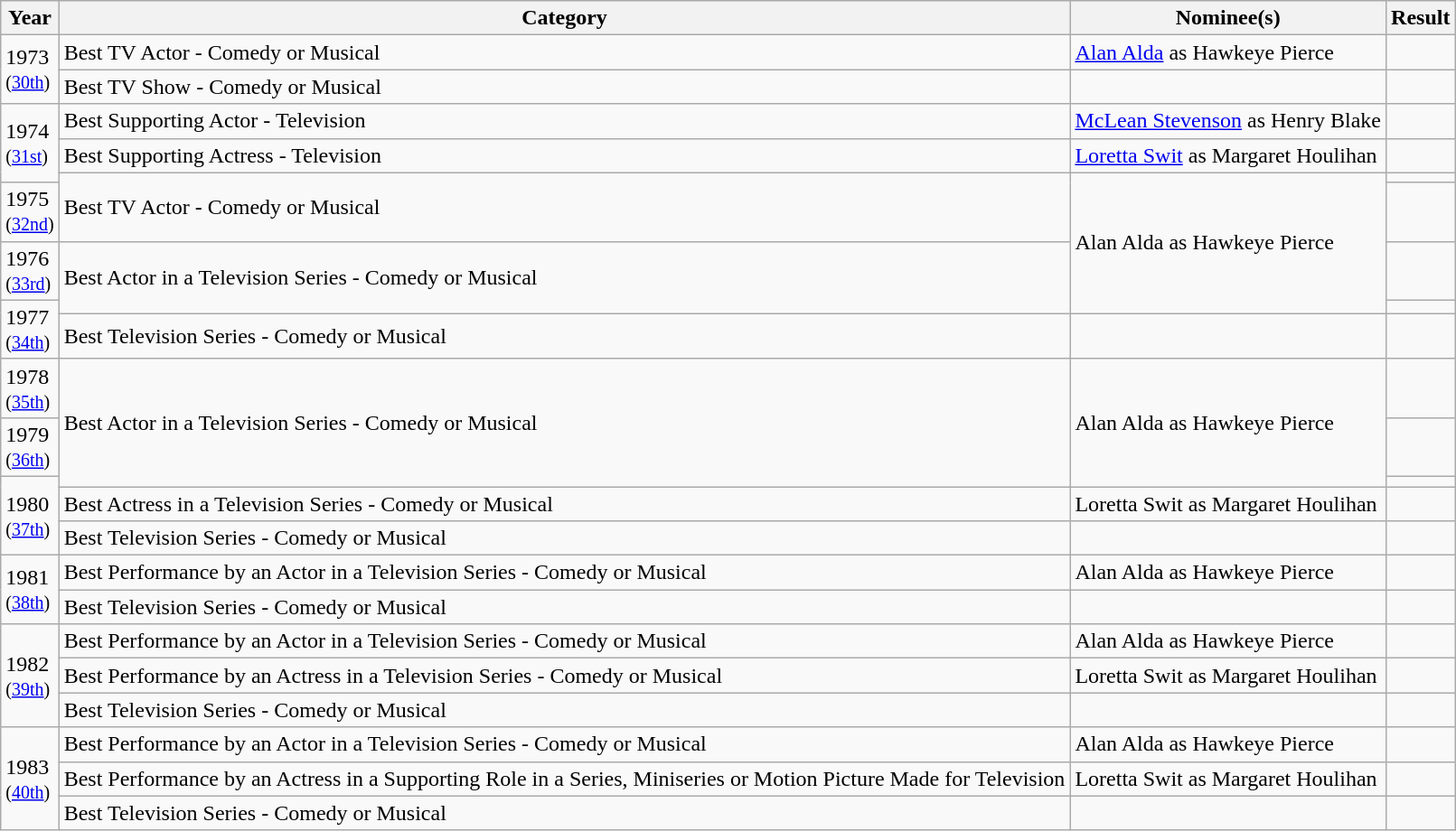<table class="wikitable">
<tr>
<th>Year</th>
<th>Category</th>
<th>Nominee(s)</th>
<th>Result</th>
</tr>
<tr>
<td rowspan="2">1973<br><small>(<a href='#'>30th</a>)</small></td>
<td>Best TV Actor - Comedy or Musical</td>
<td><a href='#'>Alan Alda</a> as Hawkeye Pierce</td>
<td></td>
</tr>
<tr>
<td>Best TV Show - Comedy or Musical</td>
<td></td>
<td></td>
</tr>
<tr>
<td rowspan="3">1974<br><small>(<a href='#'>31st</a>)</small></td>
<td>Best Supporting Actor - Television</td>
<td><a href='#'>McLean Stevenson</a> as Henry Blake</td>
<td></td>
</tr>
<tr>
<td>Best Supporting Actress - Television</td>
<td><a href='#'>Loretta Swit</a> as Margaret Houlihan</td>
<td></td>
</tr>
<tr>
<td rowspan="2">Best TV Actor - Comedy or Musical</td>
<td rowspan="4">Alan Alda as Hawkeye Pierce</td>
<td></td>
</tr>
<tr>
<td>1975<br><small>(<a href='#'>32nd</a>)</small></td>
<td></td>
</tr>
<tr>
<td>1976<br><small>(<a href='#'>33rd</a>)</small></td>
<td rowspan="2">Best Actor in a Television Series - Comedy or Musical</td>
<td></td>
</tr>
<tr>
<td rowspan="2">1977<br><small>(<a href='#'>34th</a>)</small></td>
<td></td>
</tr>
<tr>
<td>Best Television Series - Comedy or Musical</td>
<td></td>
<td></td>
</tr>
<tr>
<td>1978<br><small>(<a href='#'>35th</a>)</small></td>
<td rowspan="3">Best Actor in a Television Series - Comedy or Musical</td>
<td rowspan="3">Alan Alda as Hawkeye Pierce</td>
<td></td>
</tr>
<tr>
<td>1979<br><small>(<a href='#'>36th</a>)</small></td>
<td></td>
</tr>
<tr>
<td rowspan="3">1980<br><small>(<a href='#'>37th</a>)</small></td>
<td></td>
</tr>
<tr>
<td>Best Actress in a Television Series - Comedy or Musical</td>
<td>Loretta Swit as Margaret Houlihan</td>
<td></td>
</tr>
<tr>
<td>Best Television Series - Comedy or Musical</td>
<td></td>
<td></td>
</tr>
<tr>
<td rowspan="2">1981<br><small>(<a href='#'>38th</a>)</small></td>
<td>Best Performance by an Actor in a Television Series - Comedy or Musical</td>
<td>Alan Alda as Hawkeye Pierce</td>
<td></td>
</tr>
<tr>
<td>Best Television Series - Comedy or Musical</td>
<td></td>
<td></td>
</tr>
<tr>
<td rowspan="3">1982<br><small>(<a href='#'>39th</a>)</small></td>
<td>Best Performance by an Actor in a Television Series - Comedy or Musical</td>
<td>Alan Alda as Hawkeye Pierce</td>
<td></td>
</tr>
<tr>
<td>Best Performance by an Actress in a Television Series - Comedy or Musical</td>
<td>Loretta Swit as Margaret Houlihan</td>
<td></td>
</tr>
<tr>
<td>Best Television Series - Comedy or Musical</td>
<td></td>
<td></td>
</tr>
<tr>
<td rowspan="3">1983<br><small>(<a href='#'>40th</a>)</small></td>
<td>Best Performance by an Actor in a Television Series - Comedy or Musical</td>
<td>Alan Alda as Hawkeye Pierce</td>
<td></td>
</tr>
<tr>
<td>Best Performance by an Actress in a Supporting Role in a Series, Miniseries or Motion Picture Made for Television</td>
<td>Loretta Swit as Margaret Houlihan</td>
<td></td>
</tr>
<tr>
<td>Best Television Series - Comedy or Musical</td>
<td></td>
<td></td>
</tr>
</table>
